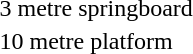<table>
<tr>
<td>3 metre springboard<br></td>
<td></td>
<td></td>
<td></td>
</tr>
<tr>
<td>10 metre platform<br></td>
<td></td>
<td></td>
<td></td>
</tr>
</table>
